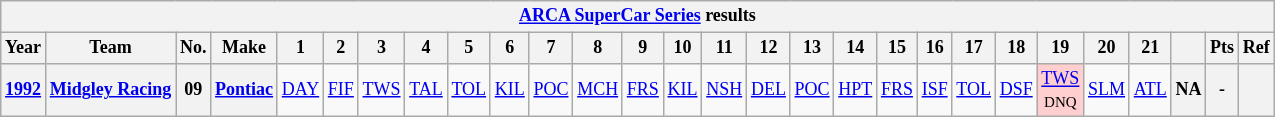<table class="wikitable" style="text-align:center; font-size:75%">
<tr>
<th colspan=45><a href='#'>ARCA SuperCar Series</a> results</th>
</tr>
<tr>
<th>Year</th>
<th>Team</th>
<th>No.</th>
<th>Make</th>
<th>1</th>
<th>2</th>
<th>3</th>
<th>4</th>
<th>5</th>
<th>6</th>
<th>7</th>
<th>8</th>
<th>9</th>
<th>10</th>
<th>11</th>
<th>12</th>
<th>13</th>
<th>14</th>
<th>15</th>
<th>16</th>
<th>17</th>
<th>18</th>
<th>19</th>
<th>20</th>
<th>21</th>
<th></th>
<th>Pts</th>
<th>Ref</th>
</tr>
<tr>
<th><a href='#'>1992</a></th>
<th><a href='#'>Midgley Racing</a></th>
<th>09</th>
<th><a href='#'>Pontiac</a></th>
<td><a href='#'>DAY</a></td>
<td><a href='#'>FIF</a></td>
<td><a href='#'>TWS</a></td>
<td><a href='#'>TAL</a></td>
<td><a href='#'>TOL</a></td>
<td><a href='#'>KIL</a></td>
<td><a href='#'>POC</a></td>
<td><a href='#'>MCH</a></td>
<td><a href='#'>FRS</a></td>
<td><a href='#'>KIL</a></td>
<td><a href='#'>NSH</a></td>
<td><a href='#'>DEL</a></td>
<td><a href='#'>POC</a></td>
<td><a href='#'>HPT</a></td>
<td><a href='#'>FRS</a></td>
<td><a href='#'>ISF</a></td>
<td><a href='#'>TOL</a></td>
<td><a href='#'>DSF</a></td>
<td style="background:#FFCFCF;"><a href='#'>TWS</a><br><small>DNQ</small></td>
<td><a href='#'>SLM</a></td>
<td><a href='#'>ATL</a></td>
<th>NA</th>
<th>-</th>
<th></th>
</tr>
</table>
